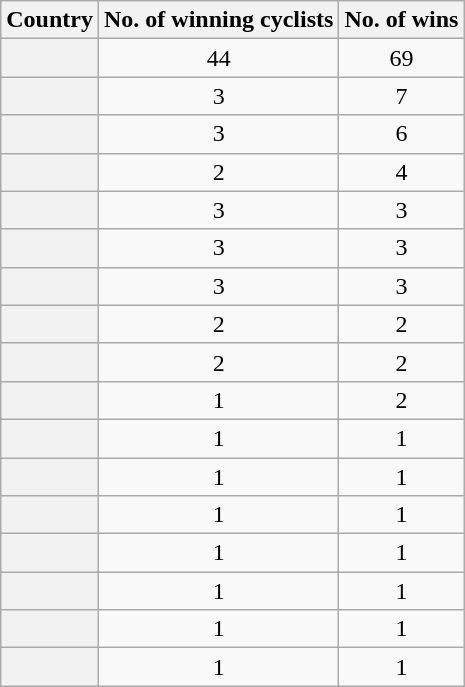<table class="wikitable plainrowheaders">
<tr>
<th scope=col>Country</th>
<th scope=col>No. of winning cyclists</th>
<th scope=col>No. of wins</th>
</tr>
<tr>
<th scope=row></th>
<td align=center>44</td>
<td align=center>69</td>
</tr>
<tr>
<th scope=row></th>
<td align=center>3</td>
<td align=center>7</td>
</tr>
<tr>
<th scope=row></th>
<td align=center>3</td>
<td align=center>6</td>
</tr>
<tr>
<th scope=row></th>
<td align=center>2</td>
<td align=center>4</td>
</tr>
<tr>
<th scope=row></th>
<td align=center>3</td>
<td align=center>3</td>
</tr>
<tr>
<th scope=row></th>
<td align=center>3</td>
<td align=center>3</td>
</tr>
<tr>
<th scope=row></th>
<td align=center>3</td>
<td align=center>3</td>
</tr>
<tr>
<th scope=row></th>
<td align=center>2</td>
<td align=center>2</td>
</tr>
<tr>
<th scope="row"></th>
<td align="center">2</td>
<td align="center">2</td>
</tr>
<tr>
<th scope=row></th>
<td align=center>1</td>
<td align=center>2</td>
</tr>
<tr>
<th scope=row></th>
<td align=center>1</td>
<td align=center>1</td>
</tr>
<tr>
<th scope=row></th>
<td align=center>1</td>
<td align=center>1</td>
</tr>
<tr>
<th scope=row></th>
<td align=center>1</td>
<td align=center>1</td>
</tr>
<tr>
<th scope=row></th>
<td align=center>1</td>
<td align=center>1</td>
</tr>
<tr>
<th scope=row></th>
<td align=center>1</td>
<td align=center>1</td>
</tr>
<tr>
<th scope=row></th>
<td align=center>1</td>
<td align=center>1</td>
</tr>
<tr>
<th scope=row></th>
<td align=center>1</td>
<td align=center>1</td>
</tr>
</table>
